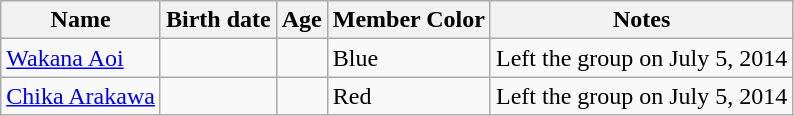<table class="wikitable">
<tr>
<th>Name</th>
<th>Birth date</th>
<th>Age</th>
<th>Member Color</th>
<th>Notes</th>
</tr>
<tr>
<td><a href='#'>Wakana Aoi</a></td>
<td></td>
<td></td>
<td> Blue</td>
<td>Left the group on July 5, 2014</td>
</tr>
<tr>
<td><a href='#'>Chika Arakawa</a></td>
<td></td>
<td></td>
<td> Red</td>
<td>Left the group on July 5, 2014</td>
</tr>
</table>
